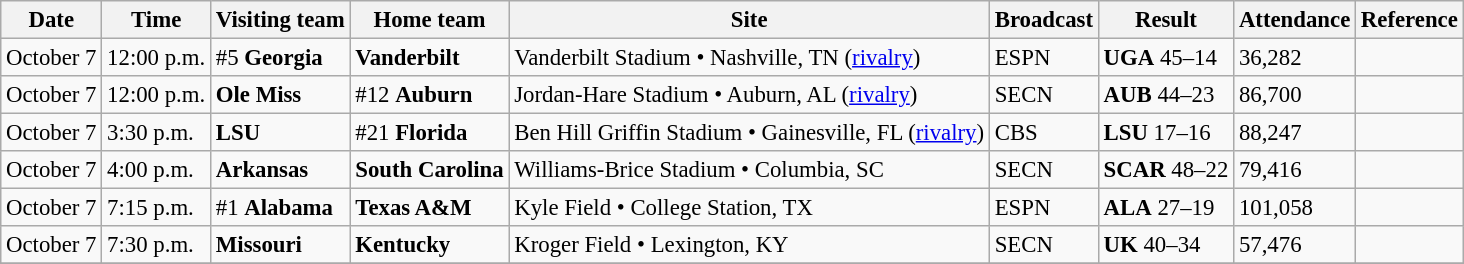<table class="wikitable" style="font-size:95%;">
<tr>
<th>Date</th>
<th>Time</th>
<th>Visiting team</th>
<th>Home team</th>
<th>Site</th>
<th>Broadcast</th>
<th>Result</th>
<th>Attendance</th>
<th class="unsortable">Reference</th>
</tr>
<tr bgcolor=>
<td>October 7</td>
<td>12:00 p.m.</td>
<td>#5 <strong>Georgia</strong></td>
<td><strong>Vanderbilt</strong></td>
<td>Vanderbilt Stadium • Nashville, TN (<a href='#'>rivalry</a>)</td>
<td>ESPN</td>
<td><strong>UGA</strong> 45–14</td>
<td>36,282</td>
<td></td>
</tr>
<tr bgcolor=>
<td>October 7</td>
<td>12:00 p.m.</td>
<td><strong>Ole Miss</strong></td>
<td>#12 <strong>Auburn</strong></td>
<td>Jordan-Hare Stadium • Auburn, AL (<a href='#'>rivalry</a>)</td>
<td>SECN</td>
<td><strong>AUB</strong> 44–23</td>
<td>86,700</td>
<td></td>
</tr>
<tr bgcolor=>
<td>October 7</td>
<td>3:30 p.m.</td>
<td><strong>LSU</strong></td>
<td>#21 <strong>Florida</strong></td>
<td>Ben Hill Griffin Stadium • Gainesville, FL  (<a href='#'>rivalry</a>)</td>
<td>CBS</td>
<td><strong>LSU</strong> 17–16</td>
<td>88,247</td>
<td></td>
</tr>
<tr bgcolor=>
<td>October 7</td>
<td>4:00 p.m.</td>
<td><strong>Arkansas</strong></td>
<td><strong>South Carolina</strong></td>
<td>Williams-Brice Stadium • Columbia, SC</td>
<td>SECN</td>
<td><strong>SCAR</strong> 48–22</td>
<td>79,416</td>
<td></td>
</tr>
<tr bgcolor=>
<td>October 7</td>
<td>7:15 p.m.</td>
<td>#1 <strong>Alabama</strong></td>
<td><strong>Texas A&M</strong></td>
<td>Kyle Field • College Station, TX</td>
<td>ESPN</td>
<td><strong>ALA</strong> 27–19</td>
<td>101,058</td>
<td></td>
</tr>
<tr bgcolor=>
<td>October 7</td>
<td>7:30 p.m.</td>
<td><strong>Missouri</strong></td>
<td><strong>Kentucky</strong></td>
<td>Kroger Field • Lexington, KY</td>
<td>SECN</td>
<td><strong>UK</strong> 40–34</td>
<td>57,476</td>
<td></td>
</tr>
<tr bgcolor=>
</tr>
</table>
